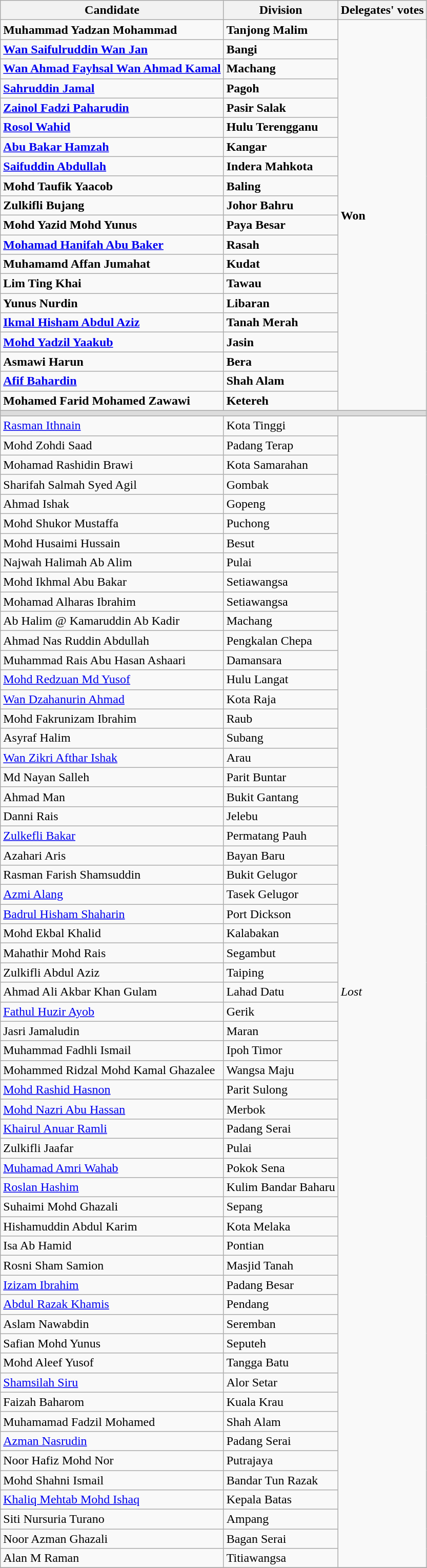<table class="wikitable">
<tr>
<th>Candidate</th>
<th>Division</th>
<th>Delegates' votes</th>
</tr>
<tr>
<td><strong>Muhammad Yadzan Mohammad</strong></td>
<td><strong>Tanjong Malim</strong></td>
<td rowspan="20"><strong>Won</strong></td>
</tr>
<tr>
<td><strong><a href='#'>Wan Saifulruddin Wan Jan</a></strong></td>
<td><strong>Bangi</strong></td>
</tr>
<tr>
<td><strong><a href='#'>Wan Ahmad Fayhsal Wan Ahmad Kamal</a></strong></td>
<td><strong>Machang</strong></td>
</tr>
<tr>
<td><strong><a href='#'>Sahruddin Jamal</a></strong></td>
<td><strong>Pagoh</strong></td>
</tr>
<tr>
<td><strong><a href='#'>Zainol Fadzi Paharudin</a></strong></td>
<td><strong>Pasir Salak</strong></td>
</tr>
<tr>
<td><strong><a href='#'>Rosol Wahid</a></strong></td>
<td><strong>Hulu Terengganu</strong></td>
</tr>
<tr>
<td><strong><a href='#'>Abu Bakar Hamzah</a></strong></td>
<td><strong>Kangar</strong></td>
</tr>
<tr>
<td><strong><a href='#'>Saifuddin Abdullah</a></strong></td>
<td><strong>Indera Mahkota</strong></td>
</tr>
<tr>
<td><strong>Mohd Taufik Yaacob</strong></td>
<td><strong>Baling</strong></td>
</tr>
<tr>
<td><strong>Zulkifli Bujang</strong></td>
<td><strong>Johor Bahru</strong></td>
</tr>
<tr>
<td><strong>Mohd Yazid Mohd Yunus</strong></td>
<td><strong>Paya Besar</strong></td>
</tr>
<tr>
<td><strong><a href='#'>Mohamad Hanifah Abu Baker</a></strong></td>
<td><strong>Rasah</strong></td>
</tr>
<tr>
<td><strong>Muhamamd Affan Jumahat</strong></td>
<td><strong>Kudat</strong></td>
</tr>
<tr>
<td><strong>Lim Ting Khai</strong></td>
<td><strong>Tawau</strong></td>
</tr>
<tr>
<td><strong>Yunus Nurdin</strong></td>
<td><strong>Libaran</strong></td>
</tr>
<tr>
<td><strong><a href='#'>Ikmal Hisham Abdul Aziz</a></strong></td>
<td><strong>Tanah Merah</strong></td>
</tr>
<tr>
<td><strong><a href='#'>Mohd Yadzil Yaakub</a></strong></td>
<td><strong>Jasin</strong></td>
</tr>
<tr>
<td><strong>Asmawi Harun</strong></td>
<td><strong>Bera</strong></td>
</tr>
<tr>
<td><strong><a href='#'>Afif Bahardin</a></strong></td>
<td><strong>Shah Alam</strong></td>
</tr>
<tr>
<td><strong>Mohamed Farid Mohamed Zawawi</strong></td>
<td><strong>Ketereh</strong></td>
</tr>
<tr>
<td colspan="4" bgcolor="dcdcdc"></td>
</tr>
<tr>
<td><a href='#'>Rasman Ithnain</a></td>
<td>Kota Tinggi</td>
<td rowspan="59"><em>Lost</em></td>
</tr>
<tr>
<td>Mohd Zohdi Saad</td>
<td>Padang Terap</td>
</tr>
<tr>
<td>Mohamad Rashidin Brawi</td>
<td>Kota Samarahan</td>
</tr>
<tr>
<td>Sharifah Salmah Syed Agil</td>
<td>Gombak</td>
</tr>
<tr>
<td>Ahmad Ishak</td>
<td>Gopeng</td>
</tr>
<tr>
<td>Mohd Shukor Mustaffa</td>
<td>Puchong</td>
</tr>
<tr>
<td>Mohd Husaimi Hussain</td>
<td>Besut</td>
</tr>
<tr>
<td>Najwah Halimah Ab Alim</td>
<td>Pulai</td>
</tr>
<tr>
<td>Mohd Ikhmal Abu Bakar</td>
<td>Setiawangsa</td>
</tr>
<tr>
<td>Mohamad Alharas Ibrahim</td>
<td>Setiawangsa</td>
</tr>
<tr>
<td>Ab Halim @ Kamaruddin Ab Kadir</td>
<td>Machang</td>
</tr>
<tr>
<td>Ahmad Nas Ruddin Abdullah</td>
<td>Pengkalan Chepa</td>
</tr>
<tr>
<td>Muhammad Rais Abu Hasan Ashaari</td>
<td>Damansara</td>
</tr>
<tr>
<td><a href='#'>Mohd Redzuan Md Yusof</a></td>
<td>Hulu Langat</td>
</tr>
<tr>
<td><a href='#'>Wan Dzahanurin Ahmad</a></td>
<td>Kota Raja</td>
</tr>
<tr>
<td>Mohd Fakrunizam Ibrahim</td>
<td>Raub</td>
</tr>
<tr>
<td>Asyraf Halim</td>
<td>Subang</td>
</tr>
<tr>
<td><a href='#'>Wan Zikri Afthar Ishak</a></td>
<td>Arau</td>
</tr>
<tr>
<td>Md Nayan Salleh</td>
<td>Parit Buntar</td>
</tr>
<tr>
<td>Ahmad Man</td>
<td>Bukit Gantang</td>
</tr>
<tr>
<td>Danni Rais</td>
<td>Jelebu</td>
</tr>
<tr>
<td><a href='#'>Zulkefli Bakar</a></td>
<td>Permatang Pauh</td>
</tr>
<tr>
<td>Azahari Aris</td>
<td>Bayan Baru</td>
</tr>
<tr>
<td>Rasman Farish Shamsuddin</td>
<td>Bukit Gelugor</td>
</tr>
<tr>
<td><a href='#'>Azmi Alang</a></td>
<td>Tasek Gelugor</td>
</tr>
<tr>
<td><a href='#'>Badrul Hisham Shaharin</a></td>
<td>Port Dickson</td>
</tr>
<tr>
<td>Mohd Ekbal Khalid</td>
<td>Kalabakan</td>
</tr>
<tr>
<td>Mahathir Mohd Rais</td>
<td>Segambut</td>
</tr>
<tr>
<td>Zulkifli Abdul Aziz</td>
<td>Taiping</td>
</tr>
<tr>
<td>Ahmad Ali Akbar Khan Gulam</td>
<td>Lahad Datu</td>
</tr>
<tr>
<td><a href='#'>Fathul Huzir Ayob</a></td>
<td>Gerik</td>
</tr>
<tr>
<td>Jasri Jamaludin</td>
<td>Maran</td>
</tr>
<tr>
<td>Muhammad Fadhli Ismail</td>
<td>Ipoh Timor</td>
</tr>
<tr>
<td>Mohammed Ridzal Mohd Kamal Ghazalee</td>
<td>Wangsa Maju</td>
</tr>
<tr>
<td><a href='#'>Mohd Rashid Hasnon</a></td>
<td>Parit Sulong</td>
</tr>
<tr>
<td><a href='#'>Mohd Nazri Abu Hassan</a></td>
<td>Merbok</td>
</tr>
<tr>
<td><a href='#'>Khairul Anuar Ramli</a></td>
<td>Padang Serai</td>
</tr>
<tr>
<td>Zulkifli Jaafar</td>
<td>Pulai</td>
</tr>
<tr>
<td><a href='#'>Muhamad Amri Wahab</a></td>
<td>Pokok Sena</td>
</tr>
<tr>
<td><a href='#'>Roslan Hashim</a></td>
<td>Kulim Bandar Baharu</td>
</tr>
<tr>
<td>Suhaimi Mohd Ghazali</td>
<td>Sepang</td>
</tr>
<tr>
<td>Hishamuddin Abdul Karim</td>
<td>Kota Melaka</td>
</tr>
<tr>
<td>Isa Ab Hamid</td>
<td>Pontian</td>
</tr>
<tr>
<td>Rosni Sham Samion</td>
<td>Masjid Tanah</td>
</tr>
<tr>
<td><a href='#'>Izizam Ibrahim</a></td>
<td>Padang Besar</td>
</tr>
<tr>
<td><a href='#'>Abdul Razak Khamis</a></td>
<td>Pendang</td>
</tr>
<tr>
<td>Aslam Nawabdin</td>
<td>Seremban</td>
</tr>
<tr>
<td>Safian Mohd Yunus</td>
<td>Seputeh</td>
</tr>
<tr>
<td>Mohd Aleef Yusof</td>
<td>Tangga Batu</td>
</tr>
<tr>
<td><a href='#'>Shamsilah Siru</a></td>
<td>Alor Setar</td>
</tr>
<tr>
<td>Faizah Baharom</td>
<td>Kuala Krau</td>
</tr>
<tr>
<td>Muhamamad Fadzil Mohamed</td>
<td>Shah Alam</td>
</tr>
<tr>
<td><a href='#'>Azman Nasrudin</a></td>
<td>Padang Serai</td>
</tr>
<tr>
<td>Noor Hafiz Mohd Nor</td>
<td>Putrajaya</td>
</tr>
<tr>
<td>Mohd Shahni Ismail</td>
<td>Bandar Tun Razak</td>
</tr>
<tr>
<td><a href='#'>Khaliq Mehtab Mohd Ishaq</a></td>
<td>Kepala Batas</td>
</tr>
<tr>
<td>Siti Nursuria Turano</td>
<td>Ampang</td>
</tr>
<tr>
<td>Noor Azman Ghazali</td>
<td>Bagan Serai</td>
</tr>
<tr>
<td>Alan M Raman</td>
<td>Titiawangsa</td>
</tr>
<tr>
</tr>
</table>
